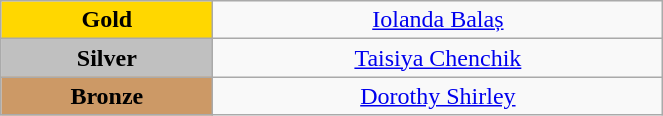<table class="wikitable" style="text-align:center; " width="35%">
<tr>
<td bgcolor="gold"><strong>Gold</strong></td>
<td><a href='#'>Iolanda Balaș</a><br>  <small><em></em></small></td>
</tr>
<tr>
<td bgcolor="silver"><strong>Silver</strong></td>
<td><a href='#'>Taisiya Chenchik</a><br>  <small><em></em></small></td>
</tr>
<tr>
<td bgcolor="CC9966"><strong>Bronze</strong></td>
<td><a href='#'>Dorothy Shirley</a><br>  <small><em></em></small></td>
</tr>
</table>
